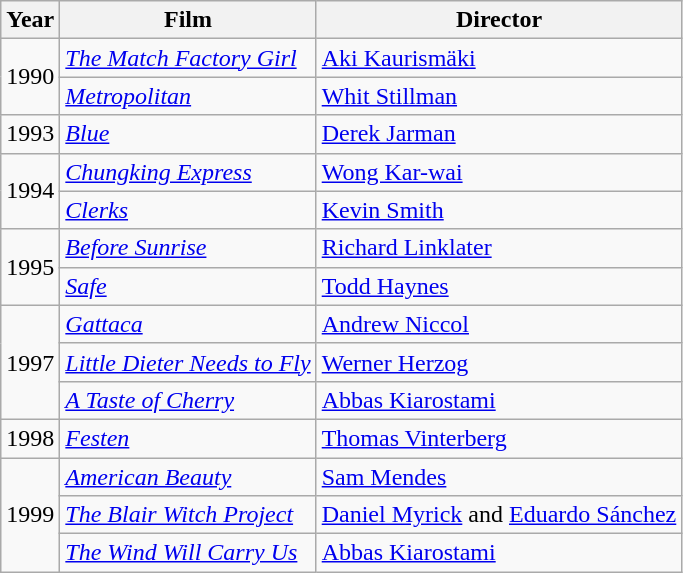<table class="wikitable sortable">
<tr>
<th scope="col">Year</th>
<th scope="col">Film</th>
<th scope="col">Director</th>
</tr>
<tr>
<td rowspan="2">1990</td>
<td><em><a href='#'>The Match Factory Girl</a></em></td>
<td><a href='#'>Aki Kaurismäki</a></td>
</tr>
<tr>
<td><em><a href='#'>Metropolitan</a></em></td>
<td><a href='#'>Whit Stillman</a></td>
</tr>
<tr>
<td>1993</td>
<td><em><a href='#'>Blue</a></em></td>
<td><a href='#'>Derek Jarman</a></td>
</tr>
<tr>
<td rowspan="2">1994</td>
<td><em><a href='#'>Chungking Express</a></em></td>
<td><a href='#'>Wong Kar-wai</a></td>
</tr>
<tr>
<td><em><a href='#'>Clerks</a></em></td>
<td><a href='#'>Kevin Smith</a></td>
</tr>
<tr>
<td rowspan="2">1995</td>
<td><em><a href='#'>Before Sunrise</a></em></td>
<td><a href='#'>Richard Linklater</a></td>
</tr>
<tr>
<td><em><a href='#'>Safe</a></em></td>
<td><a href='#'>Todd Haynes</a></td>
</tr>
<tr>
<td rowspan="3">1997</td>
<td><em><a href='#'>Gattaca</a></em></td>
<td><a href='#'>Andrew Niccol</a></td>
</tr>
<tr>
<td><em><a href='#'>Little Dieter Needs to Fly</a></em></td>
<td><a href='#'>Werner Herzog</a></td>
</tr>
<tr>
<td><em><a href='#'>A Taste of Cherry</a></em></td>
<td><a href='#'>Abbas Kiarostami</a></td>
</tr>
<tr>
<td>1998</td>
<td><em><a href='#'>Festen</a></em></td>
<td><a href='#'>Thomas Vinterberg</a></td>
</tr>
<tr>
<td rowspan="3">1999</td>
<td><em><a href='#'>American Beauty</a></em></td>
<td><a href='#'>Sam Mendes</a></td>
</tr>
<tr>
<td><em><a href='#'>The Blair Witch Project</a></em></td>
<td><a href='#'>Daniel Myrick</a> and <a href='#'>Eduardo Sánchez</a></td>
</tr>
<tr>
<td><em><a href='#'>The Wind Will Carry Us</a></em></td>
<td><a href='#'>Abbas Kiarostami</a></td>
</tr>
</table>
